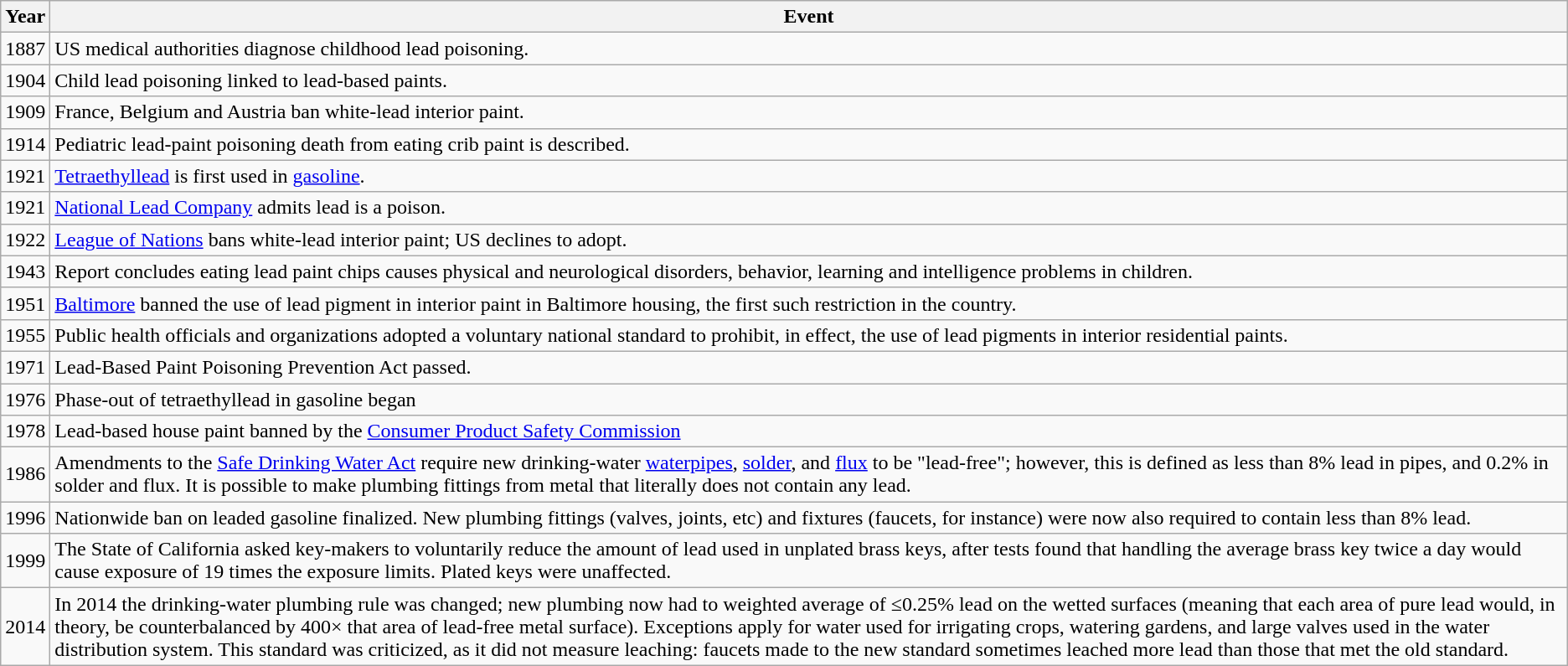<table class="wikitable">
<tr>
<th>Year</th>
<th>Event</th>
</tr>
<tr>
<td>1887</td>
<td>US medical authorities diagnose childhood lead poisoning.</td>
</tr>
<tr>
<td>1904</td>
<td>Child lead poisoning linked to lead-based paints.</td>
</tr>
<tr>
<td>1909</td>
<td>France, Belgium and Austria ban white-lead interior paint.</td>
</tr>
<tr>
<td>1914</td>
<td>Pediatric lead-paint poisoning death from eating crib paint is described.</td>
</tr>
<tr>
<td>1921</td>
<td><a href='#'>Tetraethyllead</a> is first used in <a href='#'>gasoline</a>.</td>
</tr>
<tr>
<td>1921</td>
<td><a href='#'>National Lead Company</a> admits lead is a poison.</td>
</tr>
<tr>
<td>1922</td>
<td><a href='#'>League of Nations</a> bans white-lead interior paint; US declines to adopt.</td>
</tr>
<tr>
<td>1943</td>
<td>Report concludes eating lead paint chips causes physical and neurological disorders, behavior, learning and intelligence problems in children.</td>
</tr>
<tr>
<td>1951</td>
<td><a href='#'>Baltimore</a> banned the use of lead pigment in interior paint in Baltimore housing, the first such restriction in the country.</td>
</tr>
<tr>
<td>1955</td>
<td>Public health officials and organizations adopted a voluntary national standard to prohibit, in effect, the use of lead pigments in interior residential paints.</td>
</tr>
<tr>
<td>1971</td>
<td>Lead-Based Paint Poisoning Prevention Act passed.</td>
</tr>
<tr>
<td>1976</td>
<td>Phase-out of tetraethyllead in gasoline began</td>
</tr>
<tr>
<td>1978</td>
<td>Lead-based house paint banned by the <a href='#'>Consumer Product Safety Commission</a></td>
</tr>
<tr>
<td>1986</td>
<td>Amendments to the <a href='#'>Safe Drinking Water Act</a> require new drinking-water <a href='#'>waterpipes</a>, <a href='#'>solder</a>, and <a href='#'>flux</a> to be "lead-free"; however, this is defined as less than 8% lead in pipes, and 0.2% in solder and flux. It is possible to make plumbing fittings from metal that literally does not contain any lead.</td>
</tr>
<tr>
<td>1996</td>
<td>Nationwide ban on leaded gasoline finalized. New plumbing fittings (valves, joints, etc) and fixtures (faucets, for instance) were now also required to contain less than 8% lead.</td>
</tr>
<tr>
<td>1999</td>
<td>The State of California asked key-makers to voluntarily reduce the amount of lead used in unplated brass keys, after tests found that handling the average  brass key twice a day would cause exposure of 19 times the exposure limits. Plated keys were unaffected.</td>
</tr>
<tr>
<td>2014</td>
<td>In 2014 the drinking-water plumbing rule was changed; new plumbing now had to weighted average of ≤0.25% lead on the wetted surfaces (meaning that each area of pure lead would, in theory, be counterbalanced by 400× that area of lead-free metal surface). Exceptions apply for water used for irrigating crops, watering gardens, and large valves used in the water distribution system. This standard was criticized, as it did not measure leaching: faucets made to the new standard sometimes leached more lead than those that met the old standard.</td>
</tr>
</table>
